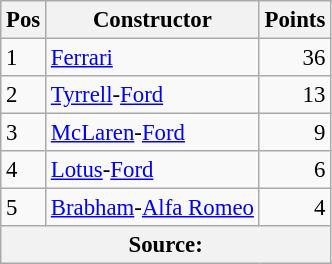<table class="wikitable" style="font-size: 95%;">
<tr>
<th>Pos</th>
<th>Constructor</th>
<th>Points</th>
</tr>
<tr>
<td>1</td>
<td> <a href='#'>Ferrari</a></td>
<td align="right">36</td>
</tr>
<tr>
<td>2</td>
<td> <a href='#'>Tyrrell</a>-<a href='#'>Ford</a></td>
<td align="right">13</td>
</tr>
<tr>
<td>3</td>
<td> <a href='#'>McLaren</a>-<a href='#'>Ford</a></td>
<td align="right">9</td>
</tr>
<tr>
<td>4</td>
<td> <a href='#'>Lotus</a>-<a href='#'>Ford</a></td>
<td align="right">6</td>
</tr>
<tr>
<td>5</td>
<td> <a href='#'>Brabham</a>-<a href='#'>Alfa Romeo</a></td>
<td align="right">4</td>
</tr>
<tr>
<th colspan=4>Source:</th>
</tr>
</table>
